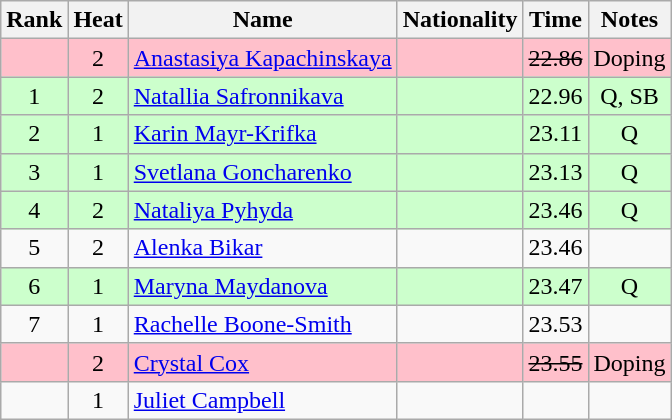<table class="wikitable sortable" style="text-align:center">
<tr>
<th>Rank</th>
<th>Heat</th>
<th>Name</th>
<th>Nationality</th>
<th>Time</th>
<th>Notes</th>
</tr>
<tr bgcolor=pink>
<td></td>
<td>2</td>
<td align="left"><a href='#'>Anastasiya Kapachinskaya</a></td>
<td align=left></td>
<td><s>22.86 </s></td>
<td>Doping</td>
</tr>
<tr bgcolor=ccffcc>
<td>1</td>
<td>2</td>
<td align="left"><a href='#'>Natallia Safronnikava</a></td>
<td align=left></td>
<td>22.96</td>
<td>Q, SB</td>
</tr>
<tr bgcolor=ccffcc>
<td>2</td>
<td>1</td>
<td align="left"><a href='#'>Karin Mayr-Krifka</a></td>
<td align=left></td>
<td>23.11</td>
<td>Q</td>
</tr>
<tr bgcolor=ccffcc>
<td>3</td>
<td>1</td>
<td align="left"><a href='#'>Svetlana Goncharenko</a></td>
<td align=left></td>
<td>23.13</td>
<td>Q</td>
</tr>
<tr bgcolor=ccffcc>
<td>4</td>
<td>2</td>
<td align="left"><a href='#'>Nataliya Pyhyda</a></td>
<td align=left></td>
<td>23.46</td>
<td>Q</td>
</tr>
<tr>
<td>5</td>
<td>2</td>
<td align="left"><a href='#'>Alenka Bikar</a></td>
<td align=left></td>
<td>23.46</td>
<td></td>
</tr>
<tr bgcolor=ccffcc>
<td>6</td>
<td>1</td>
<td align="left"><a href='#'>Maryna Maydanova</a></td>
<td align=left></td>
<td>23.47</td>
<td>Q</td>
</tr>
<tr>
<td>7</td>
<td>1</td>
<td align="left"><a href='#'>Rachelle Boone-Smith</a></td>
<td align=left></td>
<td>23.53</td>
<td></td>
</tr>
<tr bgcolor=pink>
<td></td>
<td>2</td>
<td align="left"><a href='#'>Crystal Cox</a></td>
<td align=left></td>
<td><s>23.55 </s></td>
<td>Doping</td>
</tr>
<tr>
<td></td>
<td>1</td>
<td align="left"><a href='#'>Juliet Campbell</a></td>
<td align=left></td>
<td></td>
<td></td>
</tr>
</table>
